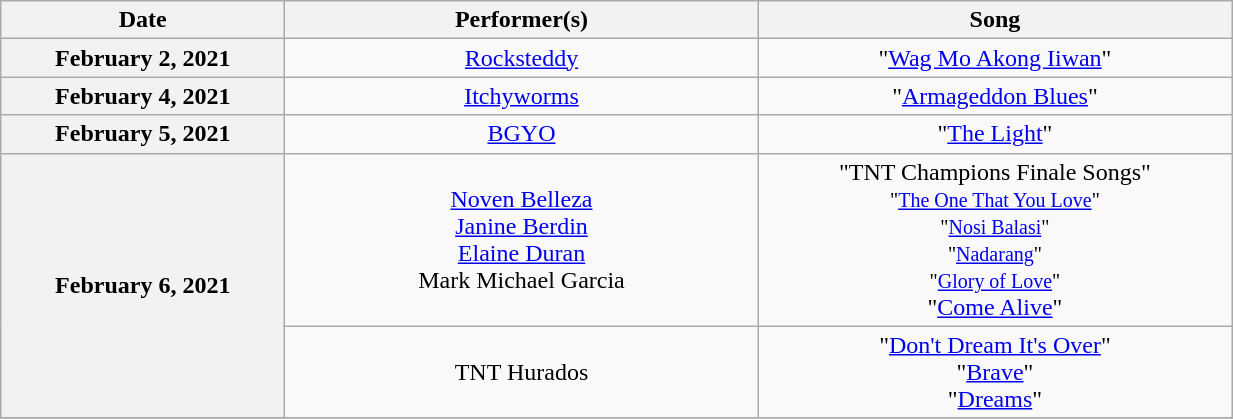<table class="wikitable"  style="width:65%; font-size:100%">
<tr>
<th width="15%">Date</th>
<th width="25%">Performer(s)</th>
<th width="25%">Song</th>
</tr>
<tr>
<th>February 2, 2021</th>
<td align=center><a href='#'>Rocksteddy</a></td>
<td align=center>"<a href='#'>Wag Mo Akong Iiwan</a>"</td>
</tr>
<tr>
<th>February 4, 2021</th>
<td align=center><a href='#'>Itchyworms</a></td>
<td align=center>"<a href='#'>Armageddon Blues</a>"</td>
</tr>
<tr>
<th>February 5, 2021</th>
<td align=center><a href='#'>BGYO</a></td>
<td align=center>"<a href='#'>The Light</a>"</td>
</tr>
<tr>
<th rowspan="2">February 6, 2021</th>
<td align="center"><a href='#'>Noven Belleza</a><br><a href='#'>Janine Berdin</a><br><a href='#'>Elaine Duran</a><br>Mark Michael Garcia</td>
<td align="center">"TNT Champions Finale Songs"<br><small>"<a href='#'>The One That You Love</a>"<br>"<a href='#'>Nosi Balasi</a>"</small><br><small>"<a href='#'>Nadarang</a>"</small><br><small>"<a href='#'>Glory of Love</a>"</small><br>"<a href='#'>Come Alive</a>"</td>
</tr>
<tr>
<td align="center">TNT Hurados</td>
<td align="center">"<a href='#'>Don't Dream It's Over</a>"<br>"<a href='#'>Brave</a>"<br>"<a href='#'>Dreams</a>"</td>
</tr>
<tr>
</tr>
</table>
